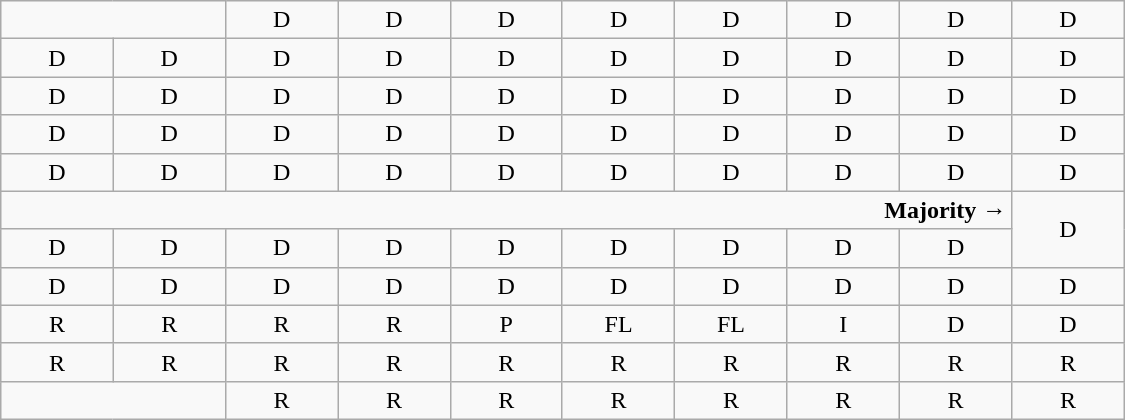<table class="wikitable" style="text-align:center" width=750px>
<tr>
<td colspan=2> </td>
<td>D</td>
<td>D</td>
<td>D</td>
<td>D</td>
<td>D</td>
<td>D</td>
<td>D</td>
<td>D</td>
</tr>
<tr>
<td width=10%  >D</td>
<td width=10%  >D</td>
<td width=10%  >D</td>
<td width=10%  >D</td>
<td width=10%  >D</td>
<td width=10%  >D</td>
<td width=10%  >D</td>
<td width=10%  >D</td>
<td width=10%  >D</td>
<td width=10%  >D</td>
</tr>
<tr>
<td>D</td>
<td>D</td>
<td>D</td>
<td>D</td>
<td>D</td>
<td>D</td>
<td>D</td>
<td>D</td>
<td>D</td>
<td>D</td>
</tr>
<tr>
<td>D</td>
<td>D</td>
<td>D</td>
<td>D</td>
<td>D</td>
<td>D</td>
<td>D</td>
<td>D</td>
<td>D</td>
<td>D</td>
</tr>
<tr>
<td>D</td>
<td>D</td>
<td>D</td>
<td>D</td>
<td>D</td>
<td>D</td>
<td>D</td>
<td>D</td>
<td>D</td>
<td>D</td>
</tr>
<tr>
<td colspan=9 align=right><strong>Majority →</strong></td>
<td rowspan=2 >D<br></td>
</tr>
<tr>
<td>D<br></td>
<td>D<br></td>
<td>D<br></td>
<td>D<br></td>
<td>D<br></td>
<td>D<br></td>
<td>D<br></td>
<td>D<br></td>
<td>D<br></td>
</tr>
<tr>
<td>D<br></td>
<td>D<br></td>
<td>D<br></td>
<td>D<br></td>
<td>D<br></td>
<td>D<br></td>
<td>D<br></td>
<td>D<br></td>
<td>D<br></td>
<td>D<br></td>
</tr>
<tr>
<td>R<br></td>
<td>R<br></td>
<td>R<br></td>
<td>R<br></td>
<td>P</td>
<td>FL</td>
<td>FL</td>
<td>I</td>
<td>D<br></td>
<td>D<br></td>
</tr>
<tr>
<td>R<br></td>
<td>R<br></td>
<td>R<br></td>
<td>R<br></td>
<td>R<br></td>
<td>R<br></td>
<td>R</td>
<td>R</td>
<td>R</td>
<td>R</td>
</tr>
<tr>
<td colspan=2> </td>
<td>R</td>
<td>R</td>
<td>R</td>
<td>R</td>
<td>R</td>
<td>R</td>
<td>R</td>
<td>R</td>
</tr>
</table>
